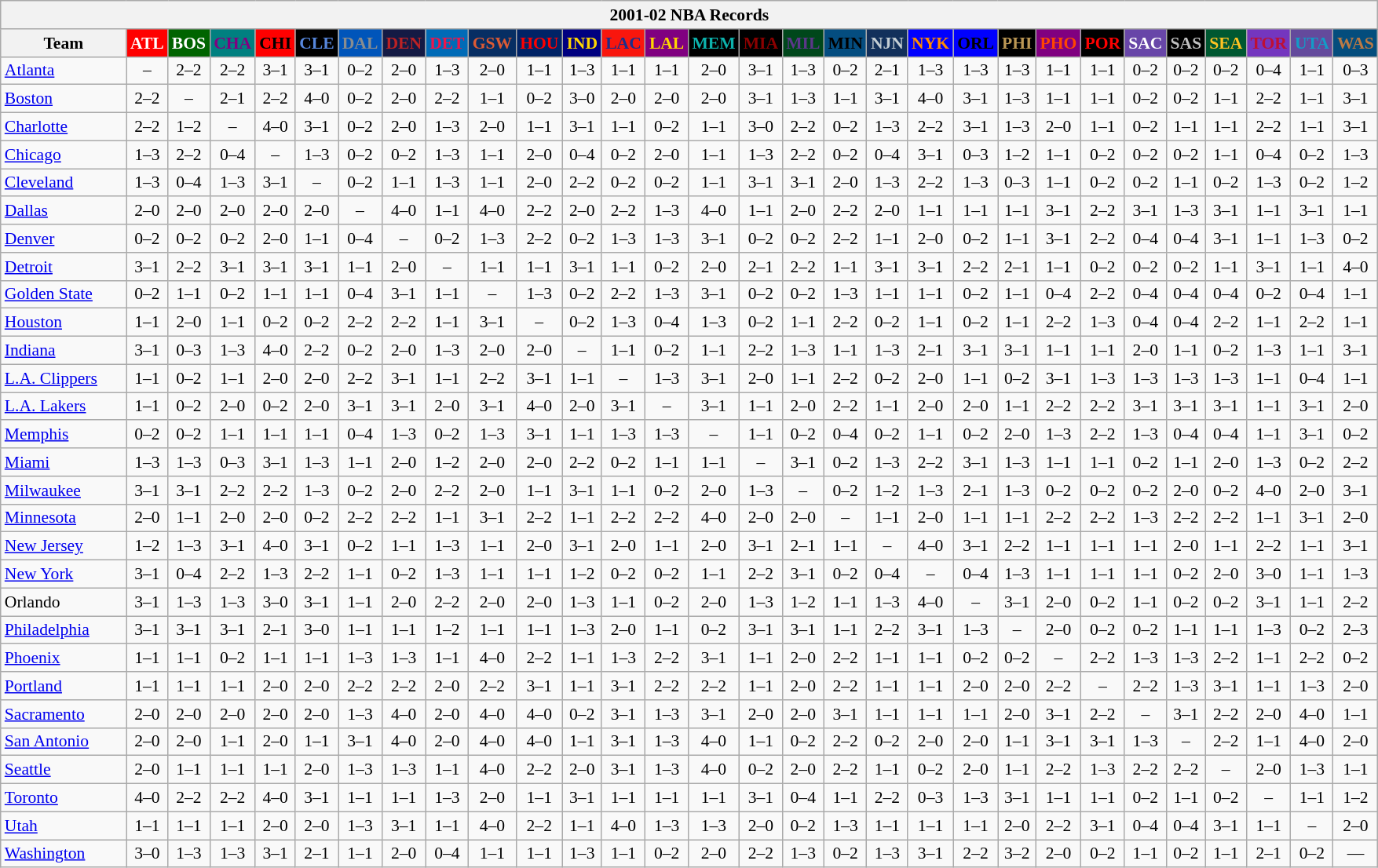<table class="wikitable" style="font-size:90%; text-align:center;">
<tr>
<th colspan=30>2001-02 NBA Records</th>
</tr>
<tr>
<th width=100>Team</th>
<th style="background:#FF0000;color:#FFFFFF;width=35">ATL</th>
<th style="background:#006400;color:#FFFFFF;width=35">BOS</th>
<th style="background:#008080;color:#800080;width=35">CHA</th>
<th style="background:#FF0000;color:#000000;width=35">CHI</th>
<th style="background:#000000;color:#5787DC;width=35">CLE</th>
<th style="background:#0055BA;color:#898D8F;width=35">DAL</th>
<th style="background:#141A44;color:#BC2224;width=35">DEN</th>
<th style="background:#006BB7;color:#ED164B;width=35">DET</th>
<th style="background:#072E63;color:#DC5A34;width=35">GSW</th>
<th style="background:#002366;color:#FF0000;width=35">HOU</th>
<th style="background:#000080;color:#FFD700;width=35">IND</th>
<th style="background:#F9160D;color:#1A2E8B;width=35">LAC</th>
<th style="background:#800080;color:#FFD700;width=35">LAL</th>
<th style="background:#000000;color:#0CB2AC;width=35">MEM</th>
<th style="background:#000000;color:#8B0000;width=35">MIA</th>
<th style="background:#00471B;color:#5C378A;width=35">MIL</th>
<th style="background:#044D80;color:#000000;width=35">MIN</th>
<th style="background:#12305B;color:#C4CED4;width=35">NJN</th>
<th style="background:#0000FF;color:#FF8C00;width=35">NYK</th>
<th style="background:#0000FF;color:#000000;width=35">ORL</th>
<th style="background:#000000;color:#BB9754;width=35">PHI</th>
<th style="background:#800080;color:#FF4500;width=35">PHO</th>
<th style="background:#000000;color:#FF0000;width=35">POR</th>
<th style="background:#6846A8;color:#FFFFFF;width=35">SAC</th>
<th style="background:#000000;color:#C0C0C0;width=35">SAS</th>
<th style="background:#005831;color:#FFC322;width=35">SEA</th>
<th style="background:#7436BF;color:#BE0F34;width=35">TOR</th>
<th style="background:#644A9C;color:#149BC7;width=35">UTA</th>
<th style="background:#044D7D;color:#BC7A44;width=35">WAS</th>
</tr>
<tr>
<td style="text-align:left;"><a href='#'>Atlanta</a></td>
<td>–</td>
<td>2–2</td>
<td>2–2</td>
<td>3–1</td>
<td>3–1</td>
<td>0–2</td>
<td>2–0</td>
<td>1–3</td>
<td>2–0</td>
<td>1–1</td>
<td>1–3</td>
<td>1–1</td>
<td>1–1</td>
<td>2–0</td>
<td>3–1</td>
<td>1–3</td>
<td>0–2</td>
<td>2–1</td>
<td>1–3</td>
<td>1–3</td>
<td>1–3</td>
<td>1–1</td>
<td>1–1</td>
<td>0–2</td>
<td>0–2</td>
<td>0–2</td>
<td>0–4</td>
<td>1–1</td>
<td>0–3</td>
</tr>
<tr>
<td style="text-align:left;"><a href='#'>Boston</a></td>
<td>2–2</td>
<td>–</td>
<td>2–1</td>
<td>2–2</td>
<td>4–0</td>
<td>0–2</td>
<td>2–0</td>
<td>2–2</td>
<td>1–1</td>
<td>0–2</td>
<td>3–0</td>
<td>2–0</td>
<td>2–0</td>
<td>2–0</td>
<td>3–1</td>
<td>1–3</td>
<td>1–1</td>
<td>3–1</td>
<td>4–0</td>
<td>3–1</td>
<td>1–3</td>
<td>1–1</td>
<td>1–1</td>
<td>0–2</td>
<td>0–2</td>
<td>1–1</td>
<td>2–2</td>
<td>1–1</td>
<td>3–1</td>
</tr>
<tr>
<td style="text-align:left;"><a href='#'>Charlotte</a></td>
<td>2–2</td>
<td>1–2</td>
<td>–</td>
<td>4–0</td>
<td>3–1</td>
<td>0–2</td>
<td>2–0</td>
<td>1–3</td>
<td>2–0</td>
<td>1–1</td>
<td>3–1</td>
<td>1–1</td>
<td>0–2</td>
<td>1–1</td>
<td>3–0</td>
<td>2–2</td>
<td>0–2</td>
<td>1–3</td>
<td>2–2</td>
<td>3–1</td>
<td>1–3</td>
<td>2–0</td>
<td>1–1</td>
<td>0–2</td>
<td>1–1</td>
<td>1–1</td>
<td>2–2</td>
<td>1–1</td>
<td>3–1</td>
</tr>
<tr>
<td style="text-align:left;"><a href='#'>Chicago</a></td>
<td>1–3</td>
<td>2–2</td>
<td>0–4</td>
<td>–</td>
<td>1–3</td>
<td>0–2</td>
<td>0–2</td>
<td>1–3</td>
<td>1–1</td>
<td>2–0</td>
<td>0–4</td>
<td>0–2</td>
<td>2–0</td>
<td>1–1</td>
<td>1–3</td>
<td>2–2</td>
<td>0–2</td>
<td>0–4</td>
<td>3–1</td>
<td>0–3</td>
<td>1–2</td>
<td>1–1</td>
<td>0–2</td>
<td>0–2</td>
<td>0–2</td>
<td>1–1</td>
<td>0–4</td>
<td>0–2</td>
<td>1–3</td>
</tr>
<tr>
<td style="text-align:left;"><a href='#'>Cleveland</a></td>
<td>1–3</td>
<td>0–4</td>
<td>1–3</td>
<td>3–1</td>
<td>–</td>
<td>0–2</td>
<td>1–1</td>
<td>1–3</td>
<td>1–1</td>
<td>2–0</td>
<td>2–2</td>
<td>0–2</td>
<td>0–2</td>
<td>1–1</td>
<td>3–1</td>
<td>3–1</td>
<td>2–0</td>
<td>1–3</td>
<td>2–2</td>
<td>1–3</td>
<td>0–3</td>
<td>1–1</td>
<td>0–2</td>
<td>0–2</td>
<td>1–1</td>
<td>0–2</td>
<td>1–3</td>
<td>0–2</td>
<td>1–2</td>
</tr>
<tr>
<td style="text-align:left;"><a href='#'>Dallas</a></td>
<td>2–0</td>
<td>2–0</td>
<td>2–0</td>
<td>2–0</td>
<td>2–0</td>
<td>–</td>
<td>4–0</td>
<td>1–1</td>
<td>4–0</td>
<td>2–2</td>
<td>2–0</td>
<td>2–2</td>
<td>1–3</td>
<td>4–0</td>
<td>1–1</td>
<td>2–0</td>
<td>2–2</td>
<td>2–0</td>
<td>1–1</td>
<td>1–1</td>
<td>1–1</td>
<td>3–1</td>
<td>2–2</td>
<td>3–1</td>
<td>1–3</td>
<td>3–1</td>
<td>1–1</td>
<td>3–1</td>
<td>1–1</td>
</tr>
<tr>
<td style="text-align:left;"><a href='#'>Denver</a></td>
<td>0–2</td>
<td>0–2</td>
<td>0–2</td>
<td>2–0</td>
<td>1–1</td>
<td>0–4</td>
<td>–</td>
<td>0–2</td>
<td>1–3</td>
<td>2–2</td>
<td>0–2</td>
<td>1–3</td>
<td>1–3</td>
<td>3–1</td>
<td>0–2</td>
<td>0–2</td>
<td>2–2</td>
<td>1–1</td>
<td>2–0</td>
<td>0–2</td>
<td>1–1</td>
<td>3–1</td>
<td>2–2</td>
<td>0–4</td>
<td>0–4</td>
<td>3–1</td>
<td>1–1</td>
<td>1–3</td>
<td>0–2</td>
</tr>
<tr>
<td style="text-align:left;"><a href='#'>Detroit</a></td>
<td>3–1</td>
<td>2–2</td>
<td>3–1</td>
<td>3–1</td>
<td>3–1</td>
<td>1–1</td>
<td>2–0</td>
<td>–</td>
<td>1–1</td>
<td>1–1</td>
<td>3–1</td>
<td>1–1</td>
<td>0–2</td>
<td>2–0</td>
<td>2–1</td>
<td>2–2</td>
<td>1–1</td>
<td>3–1</td>
<td>3–1</td>
<td>2–2</td>
<td>2–1</td>
<td>1–1</td>
<td>0–2</td>
<td>0–2</td>
<td>0–2</td>
<td>1–1</td>
<td>3–1</td>
<td>1–1</td>
<td>4–0</td>
</tr>
<tr>
<td style="text-align:left;"><a href='#'>Golden State</a></td>
<td>0–2</td>
<td>1–1</td>
<td>0–2</td>
<td>1–1</td>
<td>1–1</td>
<td>0–4</td>
<td>3–1</td>
<td>1–1</td>
<td>–</td>
<td>1–3</td>
<td>0–2</td>
<td>2–2</td>
<td>1–3</td>
<td>3–1</td>
<td>0–2</td>
<td>0–2</td>
<td>1–3</td>
<td>1–1</td>
<td>1–1</td>
<td>0–2</td>
<td>1–1</td>
<td>0–4</td>
<td>2–2</td>
<td>0–4</td>
<td>0–4</td>
<td>0–4</td>
<td>0–2</td>
<td>0–4</td>
<td>1–1</td>
</tr>
<tr>
<td style="text-align:left;"><a href='#'>Houston</a></td>
<td>1–1</td>
<td>2–0</td>
<td>1–1</td>
<td>0–2</td>
<td>0–2</td>
<td>2–2</td>
<td>2–2</td>
<td>1–1</td>
<td>3–1</td>
<td>–</td>
<td>0–2</td>
<td>1–3</td>
<td>0–4</td>
<td>1–3</td>
<td>0–2</td>
<td>1–1</td>
<td>2–2</td>
<td>0–2</td>
<td>1–1</td>
<td>0–2</td>
<td>1–1</td>
<td>2–2</td>
<td>1–3</td>
<td>0–4</td>
<td>0–4</td>
<td>2–2</td>
<td>1–1</td>
<td>2–2</td>
<td>1–1</td>
</tr>
<tr>
<td style="text-align:left;"><a href='#'>Indiana</a></td>
<td>3–1</td>
<td>0–3</td>
<td>1–3</td>
<td>4–0</td>
<td>2–2</td>
<td>0–2</td>
<td>2–0</td>
<td>1–3</td>
<td>2–0</td>
<td>2–0</td>
<td>–</td>
<td>1–1</td>
<td>0–2</td>
<td>1–1</td>
<td>2–2</td>
<td>1–3</td>
<td>1–1</td>
<td>1–3</td>
<td>2–1</td>
<td>3–1</td>
<td>3–1</td>
<td>1–1</td>
<td>1–1</td>
<td>2–0</td>
<td>1–1</td>
<td>0–2</td>
<td>1–3</td>
<td>1–1</td>
<td>3–1</td>
</tr>
<tr>
<td style="text-align:left;"><a href='#'>L.A. Clippers</a></td>
<td>1–1</td>
<td>0–2</td>
<td>1–1</td>
<td>2–0</td>
<td>2–0</td>
<td>2–2</td>
<td>3–1</td>
<td>1–1</td>
<td>2–2</td>
<td>3–1</td>
<td>1–1</td>
<td>–</td>
<td>1–3</td>
<td>3–1</td>
<td>2–0</td>
<td>1–1</td>
<td>2–2</td>
<td>0–2</td>
<td>2–0</td>
<td>1–1</td>
<td>0–2</td>
<td>3–1</td>
<td>1–3</td>
<td>1–3</td>
<td>1–3</td>
<td>1–3</td>
<td>1–1</td>
<td>0–4</td>
<td>1–1</td>
</tr>
<tr>
<td style="text-align:left;"><a href='#'>L.A. Lakers</a></td>
<td>1–1</td>
<td>0–2</td>
<td>2–0</td>
<td>0–2</td>
<td>2–0</td>
<td>3–1</td>
<td>3–1</td>
<td>2–0</td>
<td>3–1</td>
<td>4–0</td>
<td>2–0</td>
<td>3–1</td>
<td>–</td>
<td>3–1</td>
<td>1–1</td>
<td>2–0</td>
<td>2–2</td>
<td>1–1</td>
<td>2–0</td>
<td>2–0</td>
<td>1–1</td>
<td>2–2</td>
<td>2–2</td>
<td>3–1</td>
<td>3–1</td>
<td>3–1</td>
<td>1–1</td>
<td>3–1</td>
<td>2–0</td>
</tr>
<tr>
<td style="text-align:left;"><a href='#'>Memphis</a></td>
<td>0–2</td>
<td>0–2</td>
<td>1–1</td>
<td>1–1</td>
<td>1–1</td>
<td>0–4</td>
<td>1–3</td>
<td>0–2</td>
<td>1–3</td>
<td>3–1</td>
<td>1–1</td>
<td>1–3</td>
<td>1–3</td>
<td>–</td>
<td>1–1</td>
<td>0–2</td>
<td>0–4</td>
<td>0–2</td>
<td>1–1</td>
<td>0–2</td>
<td>2–0</td>
<td>1–3</td>
<td>2–2</td>
<td>1–3</td>
<td>0–4</td>
<td>0–4</td>
<td>1–1</td>
<td>3–1</td>
<td>0–2</td>
</tr>
<tr>
<td style="text-align:left;"><a href='#'>Miami</a></td>
<td>1–3</td>
<td>1–3</td>
<td>0–3</td>
<td>3–1</td>
<td>1–3</td>
<td>1–1</td>
<td>2–0</td>
<td>1–2</td>
<td>2–0</td>
<td>2–0</td>
<td>2–2</td>
<td>0–2</td>
<td>1–1</td>
<td>1–1</td>
<td>–</td>
<td>3–1</td>
<td>0–2</td>
<td>1–3</td>
<td>2–2</td>
<td>3–1</td>
<td>1–3</td>
<td>1–1</td>
<td>1–1</td>
<td>0–2</td>
<td>1–1</td>
<td>2–0</td>
<td>1–3</td>
<td>0–2</td>
<td>2–2</td>
</tr>
<tr>
<td style="text-align:left;"><a href='#'>Milwaukee</a></td>
<td>3–1</td>
<td>3–1</td>
<td>2–2</td>
<td>2–2</td>
<td>1–3</td>
<td>0–2</td>
<td>2–0</td>
<td>2–2</td>
<td>2–0</td>
<td>1–1</td>
<td>3–1</td>
<td>1–1</td>
<td>0–2</td>
<td>2–0</td>
<td>1–3</td>
<td>–</td>
<td>0–2</td>
<td>1–2</td>
<td>1–3</td>
<td>2–1</td>
<td>1–3</td>
<td>0–2</td>
<td>0–2</td>
<td>0–2</td>
<td>2–0</td>
<td>0–2</td>
<td>4–0</td>
<td>2–0</td>
<td>3–1</td>
</tr>
<tr>
<td style="text-align:left;"><a href='#'>Minnesota</a></td>
<td>2–0</td>
<td>1–1</td>
<td>2–0</td>
<td>2–0</td>
<td>0–2</td>
<td>2–2</td>
<td>2–2</td>
<td>1–1</td>
<td>3–1</td>
<td>2–2</td>
<td>1–1</td>
<td>2–2</td>
<td>2–2</td>
<td>4–0</td>
<td>2–0</td>
<td>2–0</td>
<td>–</td>
<td>1–1</td>
<td>2–0</td>
<td>1–1</td>
<td>1–1</td>
<td>2–2</td>
<td>2–2</td>
<td>1–3</td>
<td>2–2</td>
<td>2–2</td>
<td>1–1</td>
<td>3–1</td>
<td>2–0</td>
</tr>
<tr>
<td style="text-align:left;"><a href='#'>New Jersey</a></td>
<td>1–2</td>
<td>1–3</td>
<td>3–1</td>
<td>4–0</td>
<td>3–1</td>
<td>0–2</td>
<td>1–1</td>
<td>1–3</td>
<td>1–1</td>
<td>2–0</td>
<td>3–1</td>
<td>2–0</td>
<td>1–1</td>
<td>2–0</td>
<td>3–1</td>
<td>2–1</td>
<td>1–1</td>
<td>–</td>
<td>4–0</td>
<td>3–1</td>
<td>2–2</td>
<td>1–1</td>
<td>1–1</td>
<td>1–1</td>
<td>2–0</td>
<td>1–1</td>
<td>2–2</td>
<td>1–1</td>
<td>3–1</td>
</tr>
<tr>
<td style="text-align:left;"><a href='#'>New York</a></td>
<td>3–1</td>
<td>0–4</td>
<td>2–2</td>
<td>1–3</td>
<td>2–2</td>
<td>1–1</td>
<td>0–2</td>
<td>1–3</td>
<td>1–1</td>
<td>1–1</td>
<td>1–2</td>
<td>0–2</td>
<td>0–2</td>
<td>1–1</td>
<td>2–2</td>
<td>3–1</td>
<td>0–2</td>
<td>0–4</td>
<td>–</td>
<td>0–4</td>
<td>1–3</td>
<td>1–1</td>
<td>1–1</td>
<td>1–1</td>
<td>0–2</td>
<td>2–0</td>
<td>3–0</td>
<td>1–1</td>
<td>1–3</td>
</tr>
<tr>
<td style="text-align:left;">Orlando</td>
<td>3–1</td>
<td>1–3</td>
<td>1–3</td>
<td>3–0</td>
<td>3–1</td>
<td>1–1</td>
<td>2–0</td>
<td>2–2</td>
<td>2–0</td>
<td>2–0</td>
<td>1–3</td>
<td>1–1</td>
<td>0–2</td>
<td>2–0</td>
<td>1–3</td>
<td>1–2</td>
<td>1–1</td>
<td>1–3</td>
<td>4–0</td>
<td>–</td>
<td>3–1</td>
<td>2–0</td>
<td>0–2</td>
<td>1–1</td>
<td>0–2</td>
<td>0–2</td>
<td>3–1</td>
<td>1–1</td>
<td>2–2</td>
</tr>
<tr>
<td style="text-align:left;"><a href='#'>Philadelphia</a></td>
<td>3–1</td>
<td>3–1</td>
<td>3–1</td>
<td>2–1</td>
<td>3–0</td>
<td>1–1</td>
<td>1–1</td>
<td>1–2</td>
<td>1–1</td>
<td>1–1</td>
<td>1–3</td>
<td>2–0</td>
<td>1–1</td>
<td>0–2</td>
<td>3–1</td>
<td>3–1</td>
<td>1–1</td>
<td>2–2</td>
<td>3–1</td>
<td>1–3</td>
<td>–</td>
<td>2–0</td>
<td>0–2</td>
<td>0–2</td>
<td>1–1</td>
<td>1–1</td>
<td>1–3</td>
<td>0–2</td>
<td>2–3</td>
</tr>
<tr>
<td style="text-align:left;"><a href='#'>Phoenix</a></td>
<td>1–1</td>
<td>1–1</td>
<td>0–2</td>
<td>1–1</td>
<td>1–1</td>
<td>1–3</td>
<td>1–3</td>
<td>1–1</td>
<td>4–0</td>
<td>2–2</td>
<td>1–1</td>
<td>1–3</td>
<td>2–2</td>
<td>3–1</td>
<td>1–1</td>
<td>2–0</td>
<td>2–2</td>
<td>1–1</td>
<td>1–1</td>
<td>0–2</td>
<td>0–2</td>
<td>–</td>
<td>2–2</td>
<td>1–3</td>
<td>1–3</td>
<td>2–2</td>
<td>1–1</td>
<td>2–2</td>
<td>0–2</td>
</tr>
<tr>
<td style="text-align:left;"><a href='#'>Portland</a></td>
<td>1–1</td>
<td>1–1</td>
<td>1–1</td>
<td>2–0</td>
<td>2–0</td>
<td>2–2</td>
<td>2–2</td>
<td>2–0</td>
<td>2–2</td>
<td>3–1</td>
<td>1–1</td>
<td>3–1</td>
<td>2–2</td>
<td>2–2</td>
<td>1–1</td>
<td>2–0</td>
<td>2–2</td>
<td>1–1</td>
<td>1–1</td>
<td>2–0</td>
<td>2–0</td>
<td>2–2</td>
<td>–</td>
<td>2–2</td>
<td>1–3</td>
<td>3–1</td>
<td>1–1</td>
<td>1–3</td>
<td>2–0</td>
</tr>
<tr>
<td style="text-align:left;"><a href='#'>Sacramento</a></td>
<td>2–0</td>
<td>2–0</td>
<td>2–0</td>
<td>2–0</td>
<td>2–0</td>
<td>1–3</td>
<td>4–0</td>
<td>2–0</td>
<td>4–0</td>
<td>4–0</td>
<td>0–2</td>
<td>3–1</td>
<td>1–3</td>
<td>3–1</td>
<td>2–0</td>
<td>2–0</td>
<td>3–1</td>
<td>1–1</td>
<td>1–1</td>
<td>1–1</td>
<td>2–0</td>
<td>3–1</td>
<td>2–2</td>
<td>–</td>
<td>3–1</td>
<td>2–2</td>
<td>2–0</td>
<td>4–0</td>
<td>1–1</td>
</tr>
<tr>
<td style="text-align:left;"><a href='#'>San Antonio</a></td>
<td>2–0</td>
<td>2–0</td>
<td>1–1</td>
<td>2–0</td>
<td>1–1</td>
<td>3–1</td>
<td>4–0</td>
<td>2–0</td>
<td>4–0</td>
<td>4–0</td>
<td>1–1</td>
<td>3–1</td>
<td>1–3</td>
<td>4–0</td>
<td>1–1</td>
<td>0–2</td>
<td>2–2</td>
<td>0–2</td>
<td>2–0</td>
<td>2–0</td>
<td>1–1</td>
<td>3–1</td>
<td>3–1</td>
<td>1–3</td>
<td>–</td>
<td>2–2</td>
<td>1–1</td>
<td>4–0</td>
<td>2–0</td>
</tr>
<tr>
<td style="text-align:left;"><a href='#'>Seattle</a></td>
<td>2–0</td>
<td>1–1</td>
<td>1–1</td>
<td>1–1</td>
<td>2–0</td>
<td>1–3</td>
<td>1–3</td>
<td>1–1</td>
<td>4–0</td>
<td>2–2</td>
<td>2–0</td>
<td>3–1</td>
<td>1–3</td>
<td>4–0</td>
<td>0–2</td>
<td>2–0</td>
<td>2–2</td>
<td>1–1</td>
<td>0–2</td>
<td>2–0</td>
<td>1–1</td>
<td>2–2</td>
<td>1–3</td>
<td>2–2</td>
<td>2–2</td>
<td>–</td>
<td>2–0</td>
<td>1–3</td>
<td>1–1</td>
</tr>
<tr>
<td style="text-align:left;"><a href='#'>Toronto</a></td>
<td>4–0</td>
<td>2–2</td>
<td>2–2</td>
<td>4–0</td>
<td>3–1</td>
<td>1–1</td>
<td>1–1</td>
<td>1–3</td>
<td>2–0</td>
<td>1–1</td>
<td>3–1</td>
<td>1–1</td>
<td>1–1</td>
<td>1–1</td>
<td>3–1</td>
<td>0–4</td>
<td>1–1</td>
<td>2–2</td>
<td>0–3</td>
<td>1–3</td>
<td>3–1</td>
<td>1–1</td>
<td>1–1</td>
<td>0–2</td>
<td>1–1</td>
<td>0–2</td>
<td>–</td>
<td>1–1</td>
<td>1–2</td>
</tr>
<tr>
<td style="text-align:left;"><a href='#'>Utah</a></td>
<td>1–1</td>
<td>1–1</td>
<td>1–1</td>
<td>2–0</td>
<td>2–0</td>
<td>1–3</td>
<td>3–1</td>
<td>1–1</td>
<td>4–0</td>
<td>2–2</td>
<td>1–1</td>
<td>4–0</td>
<td>1–3</td>
<td>1–3</td>
<td>2–0</td>
<td>0–2</td>
<td>1–3</td>
<td>1–1</td>
<td>1–1</td>
<td>1–1</td>
<td>2–0</td>
<td>2–2</td>
<td>3–1</td>
<td>0–4</td>
<td>0–4</td>
<td>3–1</td>
<td>1–1</td>
<td>–</td>
<td>2–0</td>
</tr>
<tr>
<td style="text-align:left;"><a href='#'>Washington</a></td>
<td>3–0</td>
<td>1–3</td>
<td>1–3</td>
<td>3–1</td>
<td>2–1</td>
<td>1–1</td>
<td>2–0</td>
<td>0–4</td>
<td>1–1</td>
<td>1–1</td>
<td>1–3</td>
<td>1–1</td>
<td>0–2</td>
<td>2–0</td>
<td>2–2</td>
<td>1–3</td>
<td>0–2</td>
<td>1–3</td>
<td>3–1</td>
<td>2–2</td>
<td>3–2</td>
<td>2–0</td>
<td>0–2</td>
<td>1–1</td>
<td>0–2</td>
<td>1–1</td>
<td>2–1</td>
<td>0–2</td>
<td>—</td>
</tr>
</table>
